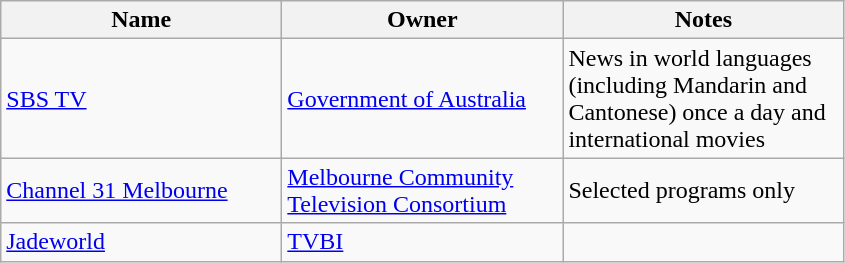<table class=wikitable>
<tr>
<th width="180">Name</th>
<th width="180">Owner</th>
<th width="180">Notes</th>
</tr>
<tr>
<td><a href='#'>SBS TV</a></td>
<td><a href='#'>Government of Australia</a></td>
<td>News in world languages (including Mandarin and Cantonese) once a day and international movies</td>
</tr>
<tr>
<td><a href='#'>Channel 31 Melbourne</a></td>
<td><a href='#'>Melbourne Community Television Consortium</a></td>
<td>Selected programs only</td>
</tr>
<tr>
<td><a href='#'>Jadeworld</a></td>
<td><a href='#'>TVBI</a></td>
<td></td>
</tr>
</table>
